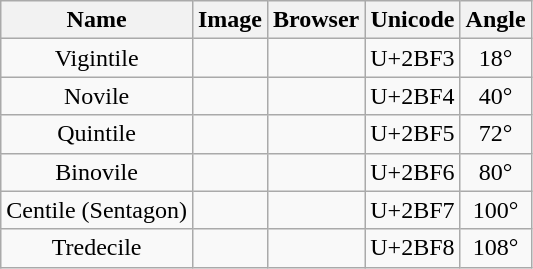<table class="wikitable skin-invert-image" style="text-align:center">
<tr>
<th>Name</th>
<th>Image</th>
<th>Browser</th>
<th>Unicode</th>
<th>Angle</th>
</tr>
<tr>
<td>Vigintile</td>
<td></td>
<td></td>
<td>U+2BF3</td>
<td>18°</td>
</tr>
<tr>
<td>Novile</td>
<td></td>
<td></td>
<td>U+2BF4</td>
<td>40°</td>
</tr>
<tr>
<td>Quintile</td>
<td></td>
<td></td>
<td>U+2BF5</td>
<td>72°</td>
</tr>
<tr>
<td>Binovile</td>
<td></td>
<td></td>
<td>U+2BF6</td>
<td>80°</td>
</tr>
<tr>
<td>Centile (Sentagon)</td>
<td></td>
<td></td>
<td>U+2BF7</td>
<td>100°</td>
</tr>
<tr>
<td>Tredecile</td>
<td></td>
<td></td>
<td>U+2BF8</td>
<td>108°</td>
</tr>
</table>
